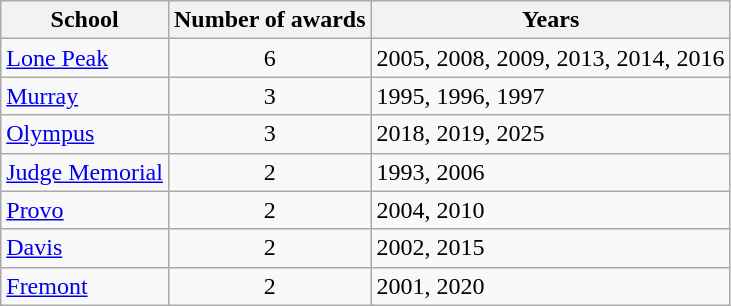<table class="wikitable sortable">
<tr>
<th>School</th>
<th>Number of awards</th>
<th>Years</th>
</tr>
<tr>
<td><a href='#'>Lone Peak</a></td>
<td align=center>6</td>
<td>2005, 2008, 2009, 2013, 2014, 2016</td>
</tr>
<tr>
<td><a href='#'>Murray</a></td>
<td align=center>3</td>
<td>1995, 1996, 1997</td>
</tr>
<tr>
<td><a href='#'>Olympus</a></td>
<td align=center>3</td>
<td>2018, 2019, 2025</td>
</tr>
<tr>
<td><a href='#'>Judge Memorial</a></td>
<td align=center>2</td>
<td>1993, 2006</td>
</tr>
<tr>
<td><a href='#'>Provo</a></td>
<td align=center>2</td>
<td>2004, 2010</td>
</tr>
<tr>
<td><a href='#'>Davis</a></td>
<td align=center>2</td>
<td>2002, 2015</td>
</tr>
<tr>
<td><a href='#'>Fremont</a></td>
<td align=center>2</td>
<td>2001, 2020</td>
</tr>
</table>
